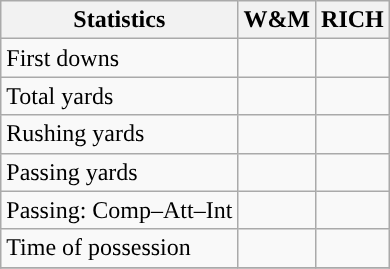<table class="wikitable" style="float: left;">
<tr>
<th>Statistics</th>
<th>W&M</th>
<th>RICH</th>
</tr>
<tr>
<td>First downs</td>
<td></td>
<td></td>
</tr>
<tr>
<td>Total yards</td>
<td></td>
<td></td>
</tr>
<tr>
<td>Rushing yards</td>
<td></td>
<td></td>
</tr>
<tr>
<td>Passing yards</td>
<td></td>
<td></td>
</tr>
<tr>
<td>Passing: Comp–Att–Int</td>
<td></td>
<td></td>
</tr>
<tr>
<td>Time of possession</td>
<td></td>
<td></td>
</tr>
<tr>
</tr>
</table>
